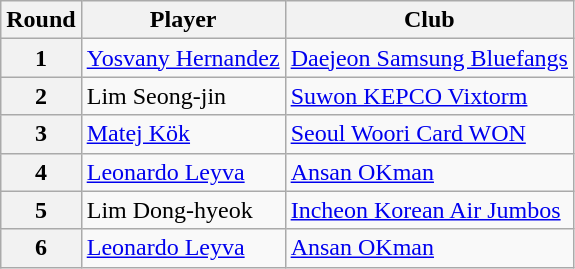<table class=wikitable>
<tr>
<th>Round</th>
<th>Player</th>
<th>Club</th>
</tr>
<tr>
<th>1</th>
<td> <a href='#'>Yosvany Hernandez</a></td>
<td><a href='#'>Daejeon Samsung Bluefangs</a></td>
</tr>
<tr>
<th>2</th>
<td> Lim Seong-jin</td>
<td><a href='#'>Suwon KEPCO Vixtorm</a></td>
</tr>
<tr>
<th>3</th>
<td> <a href='#'>Matej Kök</a></td>
<td><a href='#'>Seoul Woori Card WON</a></td>
</tr>
<tr>
<th>4</th>
<td> <a href='#'>Leonardo Leyva</a></td>
<td><a href='#'>Ansan OKman</a></td>
</tr>
<tr>
<th>5</th>
<td> Lim Dong-hyeok</td>
<td><a href='#'>Incheon Korean Air Jumbos</a></td>
</tr>
<tr>
<th>6</th>
<td> <a href='#'>Leonardo Leyva</a></td>
<td><a href='#'>Ansan OKman</a></td>
</tr>
</table>
